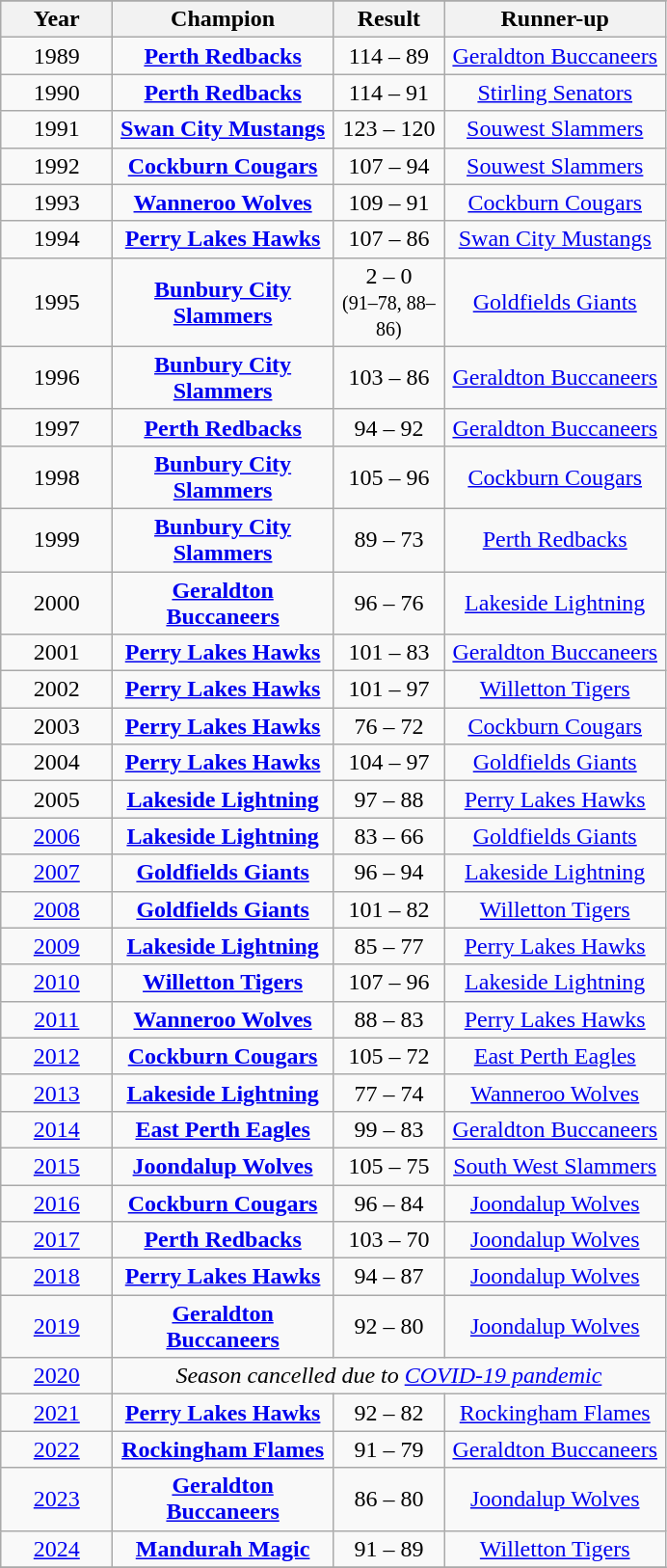<table class="wikitable sortable" style="text-align:center">
<tr bgcolor="#efefef">
</tr>
<tr font_color="#FFFFFF">
<th style="width:70px">Year</th>
<th style="width:145px">Champion</th>
<th style="width:70px">Result</th>
<th style="width:145px">Runner-up</th>
</tr>
<tr>
<td align=center>1989</td>
<td><strong><a href='#'>Perth Redbacks</a></strong></td>
<td align=center>114 – 89</td>
<td><a href='#'>Geraldton Buccaneers</a></td>
</tr>
<tr>
<td align=center>1990</td>
<td><strong><a href='#'>Perth Redbacks</a></strong></td>
<td align=center>114 – 91</td>
<td><a href='#'>Stirling Senators</a></td>
</tr>
<tr>
<td align=center>1991</td>
<td><strong><a href='#'>Swan City Mustangs</a></strong></td>
<td align=center>123 – 120</td>
<td><a href='#'>Souwest Slammers</a></td>
</tr>
<tr>
<td align=center>1992</td>
<td><strong><a href='#'>Cockburn Cougars</a></strong></td>
<td align=center>107 – 94</td>
<td><a href='#'>Souwest Slammers</a></td>
</tr>
<tr>
<td align=center>1993</td>
<td><strong><a href='#'>Wanneroo Wolves</a></strong></td>
<td align=center>109 – 91</td>
<td><a href='#'>Cockburn Cougars</a></td>
</tr>
<tr>
<td align=center>1994</td>
<td><strong><a href='#'>Perry Lakes Hawks</a></strong></td>
<td align=center>107 – 86</td>
<td><a href='#'>Swan City Mustangs</a></td>
</tr>
<tr>
<td align=center>1995</td>
<td><strong><a href='#'>Bunbury City Slammers</a></strong></td>
<td align=center>2 – 0<br><small>(91–78, 88–86)</small></td>
<td><a href='#'>Goldfields Giants</a></td>
</tr>
<tr>
<td align=center>1996</td>
<td><strong><a href='#'>Bunbury City Slammers</a></strong></td>
<td align=center>103 – 86</td>
<td><a href='#'>Geraldton Buccaneers</a></td>
</tr>
<tr>
<td align=center>1997</td>
<td><strong><a href='#'>Perth Redbacks</a></strong></td>
<td align=center>94 – 92</td>
<td><a href='#'>Geraldton Buccaneers</a></td>
</tr>
<tr>
<td align=center>1998</td>
<td><strong><a href='#'>Bunbury City Slammers</a></strong></td>
<td align=center>105 – 96</td>
<td><a href='#'>Cockburn Cougars</a></td>
</tr>
<tr>
<td align=center>1999</td>
<td><strong><a href='#'>Bunbury City Slammers</a></strong></td>
<td align=center>89 – 73</td>
<td><a href='#'>Perth Redbacks</a></td>
</tr>
<tr>
<td align=center>2000</td>
<td><strong><a href='#'>Geraldton Buccaneers</a></strong></td>
<td align=center>96 – 76</td>
<td><a href='#'>Lakeside Lightning</a></td>
</tr>
<tr>
<td align=center>2001</td>
<td><strong><a href='#'>Perry Lakes Hawks</a></strong></td>
<td align=center>101 – 83</td>
<td><a href='#'>Geraldton Buccaneers</a></td>
</tr>
<tr>
<td align=center>2002</td>
<td><strong><a href='#'>Perry Lakes Hawks</a></strong></td>
<td align=center>101 – 97</td>
<td><a href='#'>Willetton Tigers</a></td>
</tr>
<tr>
<td align=center>2003</td>
<td><strong><a href='#'>Perry Lakes Hawks</a></strong></td>
<td align=center>76 – 72</td>
<td><a href='#'>Cockburn Cougars</a></td>
</tr>
<tr>
<td align=center>2004</td>
<td><strong><a href='#'>Perry Lakes Hawks</a></strong></td>
<td align=center>104 – 97</td>
<td><a href='#'>Goldfields Giants</a></td>
</tr>
<tr>
<td align=center>2005</td>
<td><strong><a href='#'>Lakeside Lightning</a></strong></td>
<td align=center>97 – 88</td>
<td><a href='#'>Perry Lakes Hawks</a></td>
</tr>
<tr>
<td align=center><a href='#'>2006</a></td>
<td><strong><a href='#'>Lakeside Lightning</a></strong></td>
<td align=center>83 – 66</td>
<td><a href='#'>Goldfields Giants</a></td>
</tr>
<tr>
<td align=center><a href='#'>2007</a></td>
<td><strong><a href='#'>Goldfields Giants</a></strong></td>
<td align=center>96 – 94</td>
<td><a href='#'>Lakeside Lightning</a></td>
</tr>
<tr>
<td align=center><a href='#'>2008</a></td>
<td><strong><a href='#'>Goldfields Giants</a></strong></td>
<td align=center>101 – 82</td>
<td><a href='#'>Willetton Tigers</a></td>
</tr>
<tr>
<td align=center><a href='#'>2009</a></td>
<td><strong><a href='#'>Lakeside Lightning</a></strong></td>
<td align=center>85 – 77</td>
<td><a href='#'>Perry Lakes Hawks</a></td>
</tr>
<tr>
<td align=center><a href='#'>2010</a></td>
<td><strong><a href='#'>Willetton Tigers</a></strong></td>
<td align=center>107 – 96</td>
<td><a href='#'>Lakeside Lightning</a></td>
</tr>
<tr>
<td align=center><a href='#'>2011</a></td>
<td><strong><a href='#'>Wanneroo Wolves</a></strong></td>
<td align=center>88 – 83</td>
<td><a href='#'>Perry Lakes Hawks</a></td>
</tr>
<tr>
<td align=center><a href='#'>2012</a></td>
<td><strong><a href='#'>Cockburn Cougars</a></strong></td>
<td align=center>105 – 72</td>
<td><a href='#'>East Perth Eagles</a></td>
</tr>
<tr>
<td align=center><a href='#'>2013</a></td>
<td><strong><a href='#'>Lakeside Lightning</a></strong></td>
<td align=center>77 – 74</td>
<td><a href='#'>Wanneroo Wolves</a></td>
</tr>
<tr>
<td align=center><a href='#'>2014</a></td>
<td><strong><a href='#'>East Perth Eagles</a></strong></td>
<td align=center>99 – 83</td>
<td><a href='#'>Geraldton Buccaneers</a></td>
</tr>
<tr>
<td align=center><a href='#'>2015</a></td>
<td><strong><a href='#'>Joondalup Wolves</a></strong></td>
<td align=center>105 – 75</td>
<td><a href='#'>South West Slammers</a></td>
</tr>
<tr>
<td align=center><a href='#'>2016</a></td>
<td><strong><a href='#'>Cockburn Cougars</a></strong></td>
<td align=center>96 – 84</td>
<td><a href='#'>Joondalup Wolves</a></td>
</tr>
<tr>
<td align=center><a href='#'>2017</a></td>
<td><strong><a href='#'>Perth Redbacks</a></strong></td>
<td align=center>103 – 70</td>
<td><a href='#'>Joondalup Wolves</a></td>
</tr>
<tr>
<td align=center><a href='#'>2018</a></td>
<td><strong><a href='#'>Perry Lakes Hawks</a></strong></td>
<td align=center>94 – 87</td>
<td><a href='#'>Joondalup Wolves</a></td>
</tr>
<tr>
<td align=center><a href='#'>2019</a></td>
<td><strong><a href='#'>Geraldton Buccaneers</a></strong></td>
<td align=center>92 – 80</td>
<td><a href='#'>Joondalup Wolves</a></td>
</tr>
<tr>
<td align=center><a href='#'>2020</a></td>
<td colspan=3><em>Season cancelled due to <a href='#'>COVID-19 pandemic</a></em></td>
</tr>
<tr>
<td align=center><a href='#'>2021</a></td>
<td><strong><a href='#'>Perry Lakes Hawks</a></strong></td>
<td align=center>92 – 82</td>
<td><a href='#'>Rockingham Flames</a></td>
</tr>
<tr>
<td align=center><a href='#'>2022</a></td>
<td><strong><a href='#'>Rockingham Flames</a></strong></td>
<td align=center>91 – 79</td>
<td><a href='#'>Geraldton Buccaneers</a></td>
</tr>
<tr>
<td align=center><a href='#'>2023</a></td>
<td><strong><a href='#'>Geraldton Buccaneers</a></strong></td>
<td align=center>86 – 80</td>
<td><a href='#'>Joondalup Wolves</a></td>
</tr>
<tr>
<td align=center><a href='#'>2024</a></td>
<td><strong><a href='#'>Mandurah Magic</a></strong></td>
<td align=center>91 – 89</td>
<td><a href='#'>Willetton Tigers</a></td>
</tr>
<tr>
</tr>
</table>
